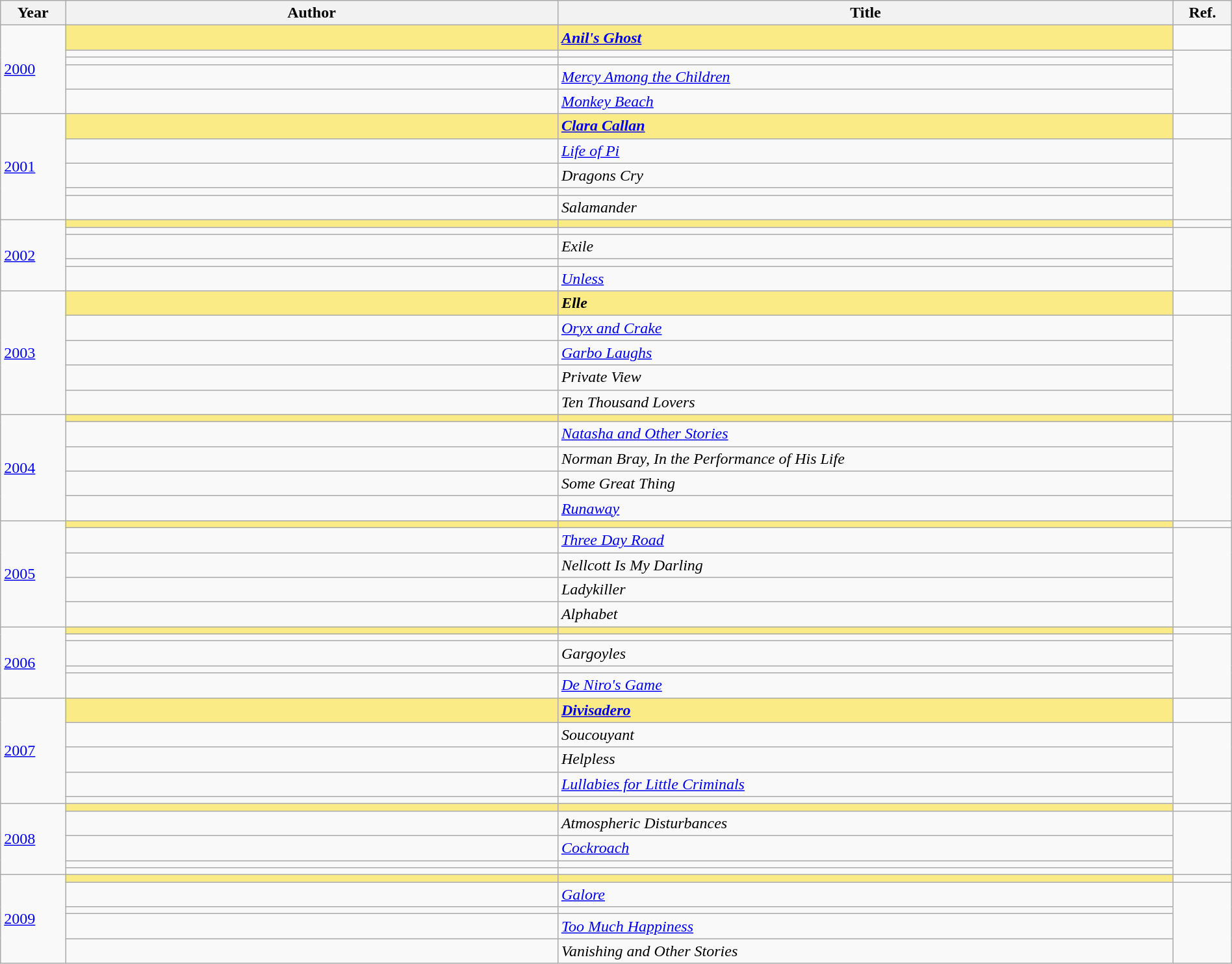<table class="wikitable sortable mw-collapsible" width="100%">
<tr>
<th>Year</th>
<th width="40%">Author</th>
<th width="50%">Title</th>
<th>Ref.</th>
</tr>
<tr>
<td rowspan="5"><a href='#'>2000</a></td>
<td style="background:#FAEB86"><strong></strong></td>
<td style="background:#FAEB86"><strong><em><a href='#'>Anil's Ghost</a></em></strong></td>
<td></td>
</tr>
<tr>
<td></td>
<td><em></em></td>
<td rowspan=4></td>
</tr>
<tr>
<td></td>
<td><em></em></td>
</tr>
<tr>
<td></td>
<td><em><a href='#'>Mercy Among the Children</a></em></td>
</tr>
<tr>
<td></td>
<td><em><a href='#'>Monkey Beach</a></em></td>
</tr>
<tr>
<td rowspan="5"><a href='#'>2001</a></td>
<td style="background:#FAEB86"><strong></strong></td>
<td style="background:#FAEB86"><strong><em><a href='#'>Clara Callan</a></em></strong></td>
<td></td>
</tr>
<tr>
<td></td>
<td><em><a href='#'>Life of Pi</a></em></td>
<td rowspan=4></td>
</tr>
<tr>
<td></td>
<td><em>Dragons Cry</em></td>
</tr>
<tr>
<td></td>
<td><em></em></td>
</tr>
<tr>
<td></td>
<td><em>Salamander</em></td>
</tr>
<tr>
<td rowspan="5"><a href='#'>2002</a></td>
<td style="background:#FAEB86"><strong></strong></td>
<td style="background:#FAEB86"><strong><em></em></strong></td>
<td></td>
</tr>
<tr>
<td></td>
<td><em></em></td>
<td rowspan=4></td>
</tr>
<tr>
<td></td>
<td><em>Exile</em></td>
</tr>
<tr>
<td></td>
<td><em></em></td>
</tr>
<tr>
<td></td>
<td><em><a href='#'>Unless</a></em></td>
</tr>
<tr>
<td rowspan="5"><a href='#'>2003</a></td>
<td style="background:#FAEB86"><strong></strong></td>
<td style="background:#FAEB86"><strong><em>Elle</em></strong></td>
<td></td>
</tr>
<tr>
<td></td>
<td><em><a href='#'>Oryx and Crake</a></em></td>
<td rowspan=4></td>
</tr>
<tr>
<td></td>
<td><em><a href='#'>Garbo Laughs</a></em></td>
</tr>
<tr>
<td></td>
<td><em>Private View</em></td>
</tr>
<tr>
<td></td>
<td><em>Ten Thousand Lovers</em></td>
</tr>
<tr>
<td rowspan="5"><a href='#'>2004</a></td>
<td style="background:#FAEB86"><strong></strong></td>
<td style="background:#FAEB86"><strong><em></em></strong></td>
<td></td>
</tr>
<tr>
<td></td>
<td><em><a href='#'>Natasha and Other Stories</a></em></td>
<td rowspan=4></td>
</tr>
<tr>
<td></td>
<td><em>Norman Bray, In the Performance of His Life</em></td>
</tr>
<tr>
<td></td>
<td><em>Some Great Thing</em></td>
</tr>
<tr>
<td></td>
<td><em><a href='#'>Runaway</a></em></td>
</tr>
<tr>
<td rowspan="5"><a href='#'>2005</a></td>
<td style="background:#FAEB86"><strong></strong></td>
<td style="background:#FAEB86"><strong><em></em></strong></td>
<td></td>
</tr>
<tr>
<td></td>
<td><em><a href='#'>Three Day Road</a></em></td>
<td rowspan=4></td>
</tr>
<tr>
<td></td>
<td><em>Nellcott Is My Darling</em></td>
</tr>
<tr>
<td></td>
<td><em>Ladykiller</em></td>
</tr>
<tr>
<td></td>
<td><em>Alphabet</em></td>
</tr>
<tr>
<td rowspan="5"><a href='#'>2006</a></td>
<td style="background:#FAEB86"><strong></strong></td>
<td style="background:#FAEB86"><strong><em></em></strong></td>
<td></td>
</tr>
<tr>
<td></td>
<td><em></em></td>
<td rowspan=4></td>
</tr>
<tr>
<td></td>
<td><em>Gargoyles</em></td>
</tr>
<tr>
<td></td>
<td><em></em></td>
</tr>
<tr>
<td></td>
<td><em><a href='#'>De Niro's Game</a></em></td>
</tr>
<tr>
<td rowspan="5"><a href='#'>2007</a></td>
<td style="background:#FAEB86"><strong></strong></td>
<td style="background:#FAEB86"><strong><em><a href='#'>Divisadero</a></em></strong></td>
<td></td>
</tr>
<tr>
<td></td>
<td><em>Soucouyant</em></td>
<td rowspan=4></td>
</tr>
<tr>
<td></td>
<td><em>Helpless</em></td>
</tr>
<tr>
<td></td>
<td><em><a href='#'>Lullabies for Little Criminals</a></em></td>
</tr>
<tr>
<td></td>
<td><em></em></td>
</tr>
<tr>
<td rowspan="5"><a href='#'>2008</a></td>
<td style="background:#FAEB86"><strong></strong></td>
<td style="background:#FAEB86"><strong><em></em></strong></td>
<td></td>
</tr>
<tr>
<td></td>
<td><em>Atmospheric Disturbances</em></td>
<td rowspan=4></td>
</tr>
<tr>
<td></td>
<td><em><a href='#'>Cockroach</a></em></td>
</tr>
<tr>
<td></td>
<td><em></em></td>
</tr>
<tr>
<td></td>
<td><em></em></td>
</tr>
<tr>
<td rowspan="5"><a href='#'>2009</a></td>
<td style="background:#FAEB86"><strong></strong></td>
<td style="background:#FAEB86"><strong><em></em></strong></td>
<td></td>
</tr>
<tr>
<td></td>
<td><em><a href='#'>Galore</a></em></td>
<td rowspan=4></td>
</tr>
<tr>
<td></td>
<td><em></em></td>
</tr>
<tr>
<td></td>
<td><em><a href='#'>Too Much Happiness</a></em></td>
</tr>
<tr>
<td></td>
<td><em>Vanishing and Other Stories</em></td>
</tr>
</table>
